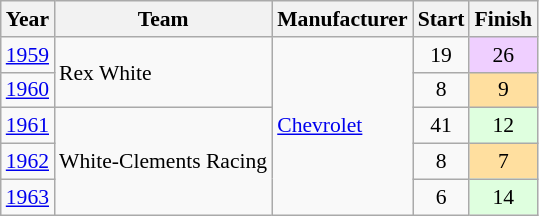<table class="wikitable" style="font-size: 90%;">
<tr>
<th>Year</th>
<th>Team</th>
<th>Manufacturer</th>
<th>Start</th>
<th>Finish</th>
</tr>
<tr>
<td><a href='#'>1959</a></td>
<td rowspan=2>Rex White</td>
<td rowspan=5><a href='#'>Chevrolet</a></td>
<td align=center>19</td>
<td align=center style="background:#EFCFFF;">26</td>
</tr>
<tr>
<td><a href='#'>1960</a></td>
<td align=center>8</td>
<td align=center style="background:#FFDF9F;">9</td>
</tr>
<tr>
<td><a href='#'>1961</a></td>
<td rowspan=3>White-Clements Racing</td>
<td align=center>41</td>
<td align=center style="background:#DFFFDF;">12</td>
</tr>
<tr>
<td><a href='#'>1962</a></td>
<td align=center>8</td>
<td align=center style="background:#FFDF9F;">7</td>
</tr>
<tr>
<td><a href='#'>1963</a></td>
<td align=center>6</td>
<td align=center style="background:#DFFFDF;">14</td>
</tr>
</table>
